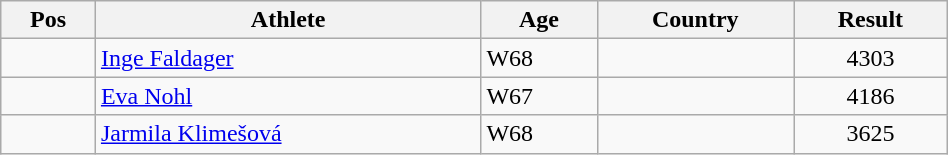<table class="wikitable"  style="text-align:center; width:50%;">
<tr>
<th>Pos</th>
<th>Athlete</th>
<th>Age</th>
<th>Country</th>
<th>Result</th>
</tr>
<tr>
<td align=center></td>
<td align=left><a href='#'>Inge Faldager</a></td>
<td align=left>W68</td>
<td align=left></td>
<td>4303</td>
</tr>
<tr>
<td align=center></td>
<td align=left><a href='#'>Eva Nohl</a></td>
<td align=left>W67</td>
<td align=left></td>
<td>4186</td>
</tr>
<tr>
<td align=center></td>
<td align=left><a href='#'>Jarmila Klimešová</a></td>
<td align=left>W68</td>
<td align=left></td>
<td>3625</td>
</tr>
</table>
